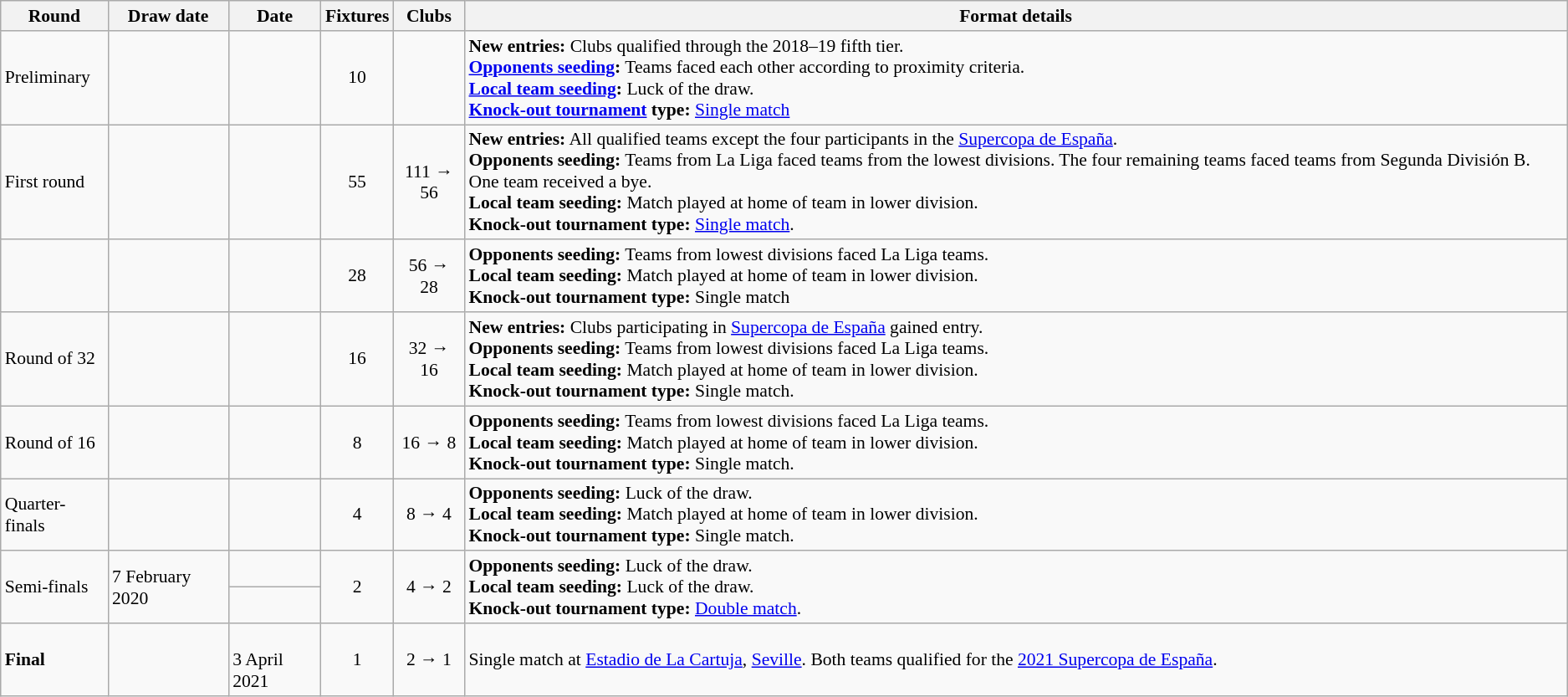<table class="wikitable" style="font-size:90%">
<tr>
<th>Round</th>
<th>Draw date</th>
<th>Date</th>
<th>Fixtures</th>
<th width=50>Clubs</th>
<th>Format details</th>
</tr>
<tr>
<td>Preliminary</td>
<td style="text-align:left;"></td>
<td style="text-align:left;"></td>
<td style="text-align:center;">10</td>
<td style="text-align:center;"></td>
<td><strong>New entries:</strong> Clubs qualified through the 2018–19 fifth tier.<br><strong><a href='#'>Opponents seeding</a>:</strong> Teams faced each other according to proximity criteria.<br><strong><a href='#'>Local team seeding</a>:</strong> Luck of the draw.<br><strong><a href='#'>Knock-out tournament</a> type:</strong> <a href='#'>Single match</a></td>
</tr>
<tr>
<td>First round</td>
<td style="text-align:left;"></td>
<td style="text-align:left;"></td>
<td style="text-align:center;">55</td>
<td style="text-align:center;">111 → 56</td>
<td><strong>New entries:</strong> All qualified teams except the four participants in the <a href='#'>Supercopa de España</a>.<br><strong>Opponents seeding:</strong> Teams from La Liga faced teams from the lowest divisions. The four remaining teams faced teams from Segunda División B. One team received a bye.<br><strong>Local team seeding:</strong> Match played at home of team in lower division.<br><strong>Knock-out tournament type:</strong> <a href='#'>Single match</a>.</td>
</tr>
<tr>
<td></td>
<td style="text-align:left;"></td>
<td style="text-align:left;"></td>
<td style="text-align:center;">28</td>
<td style="text-align:center;">56 → 28</td>
<td><strong>Opponents seeding:</strong> Teams from lowest divisions faced La Liga teams.<br><strong>Local team seeding:</strong> Match played at home of team in lower division.<br><strong>Knock-out tournament type:</strong> Single match</td>
</tr>
<tr>
<td>Round of 32</td>
<td style="text-align:left;"></td>
<td style="text-align:left;"></td>
<td style="text-align:center;">16</td>
<td style="text-align:center;">32 → 16</td>
<td><strong>New entries:</strong> Clubs participating in <a href='#'>Supercopa de España</a> gained entry.<br><strong>Opponents seeding:</strong> Teams from lowest divisions faced La Liga teams.<br><strong>Local team seeding:</strong> Match played at home of team in lower division.<br><strong>Knock-out tournament type:</strong> Single match.</td>
</tr>
<tr>
<td>Round of 16</td>
<td style="text-align:left;"></td>
<td style="text-align:left;"></td>
<td style="text-align:center;">8</td>
<td style="text-align:center;">16 → 8</td>
<td><strong>Opponents seeding:</strong> Teams from lowest divisions faced La Liga teams.<br><strong>Local team seeding:</strong> Match played at home of team in lower division.<br><strong>Knock-out tournament type:</strong> Single match.</td>
</tr>
<tr>
<td>Quarter-finals</td>
<td style="text-align:left;"></td>
<td style="text-align:left;"></td>
<td style="text-align:center;">4</td>
<td style="text-align:center;">8 → 4</td>
<td><strong>Opponents seeding:</strong> Luck of the draw.<br><strong>Local team seeding:</strong> Match played at home of team in lower division.<br><strong>Knock-out tournament type:</strong> Single match.</td>
</tr>
<tr>
<td rowspan=2>Semi-finals</td>
<td rowspan=2 style="text-align:left;">7 February 2020</td>
<td style="text-align:left;"></td>
<td rowspan=2 style="text-align:center;">2</td>
<td rowspan=2 style="text-align:center;">4 → 2</td>
<td rowspan=2><strong>Opponents seeding:</strong> Luck of the draw.<br><strong>Local team seeding:</strong> Luck of the draw.<br><strong>Knock-out tournament type:</strong> <a href='#'>Double match</a>.</td>
</tr>
<tr>
<td style="text-align:left;"></td>
</tr>
<tr>
<td><strong>Final</strong></td>
<td style="text-align:left;"></td>
<td style="text-align:left;"><br>3 April 2021</td>
<td style="text-align:center;">1</td>
<td style="text-align:center;">2 → 1</td>
<td>Single match at <a href='#'>Estadio de La Cartuja</a>, <a href='#'>Seville</a>. Both teams qualified for the <a href='#'>2021 Supercopa de España</a>.<br></td>
</tr>
</table>
